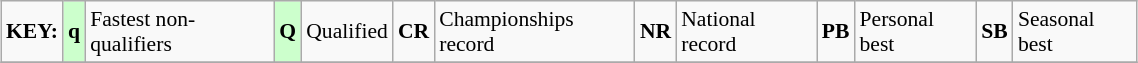<table class="wikitable" style="margin:0.5em auto; font-size:90%;position:relative;" width=60%>
<tr>
<td><strong>KEY:</strong></td>
<td bgcolor=ccffcc align=center><strong>q</strong></td>
<td>Fastest non-qualifiers</td>
<td bgcolor=ccffcc align=center><strong>Q</strong></td>
<td>Qualified</td>
<td align=center><strong>CR</strong></td>
<td>Championships record</td>
<td align=center><strong>NR</strong></td>
<td>National record</td>
<td align=center><strong>PB</strong></td>
<td>Personal best</td>
<td align=center><strong>SB</strong></td>
<td>Seasonal best</td>
</tr>
<tr>
</tr>
</table>
